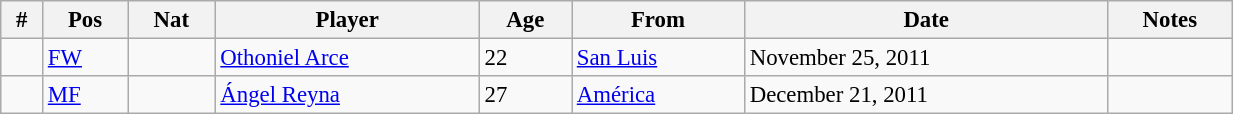<table class="wikitable" style="width:65%; text-align:center; font-size:95%; text-align:left;">
<tr>
<th><strong>#</strong></th>
<th><strong>Pos</strong></th>
<th><strong>Nat</strong></th>
<th><strong>Player</strong></th>
<th><strong>Age</strong></th>
<th><strong>From</strong></th>
<th><strong>Date</strong></th>
<th><strong>Notes</strong></th>
</tr>
<tr>
<td></td>
<td><a href='#'>FW</a></td>
<td></td>
<td><a href='#'>Othoniel Arce</a></td>
<td>22</td>
<td><a href='#'>San Luis</a></td>
<td>November 25, 2011</td>
<td></td>
</tr>
<tr>
<td></td>
<td><a href='#'>MF</a></td>
<td></td>
<td><a href='#'>Ángel Reyna</a></td>
<td>27</td>
<td><a href='#'>América</a></td>
<td>December 21, 2011</td>
<td></td>
</tr>
</table>
